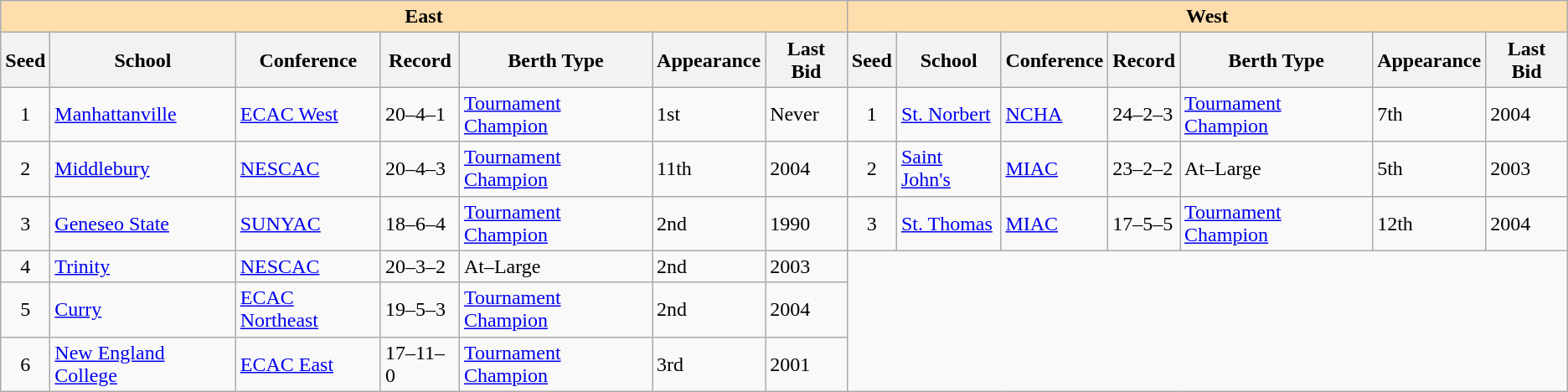<table class="wikitable">
<tr>
<th colspan="7" style="background:#ffdead;">East</th>
<th colspan="7" style="background:#ffdead;">West</th>
</tr>
<tr>
<th>Seed</th>
<th>School</th>
<th>Conference</th>
<th>Record</th>
<th>Berth Type</th>
<th>Appearance</th>
<th>Last Bid</th>
<th>Seed</th>
<th>School</th>
<th>Conference</th>
<th>Record</th>
<th>Berth Type</th>
<th>Appearance</th>
<th>Last Bid</th>
</tr>
<tr>
<td align=center>1</td>
<td><a href='#'>Manhattanville</a></td>
<td><a href='#'>ECAC West</a></td>
<td>20–4–1</td>
<td><a href='#'>Tournament Champion</a></td>
<td>1st</td>
<td>Never</td>
<td align=center>1</td>
<td><a href='#'>St. Norbert</a></td>
<td><a href='#'>NCHA</a></td>
<td>24–2–3</td>
<td><a href='#'>Tournament Champion</a></td>
<td>7th</td>
<td>2004</td>
</tr>
<tr>
<td align=center>2</td>
<td><a href='#'>Middlebury</a></td>
<td><a href='#'>NESCAC</a></td>
<td>20–4–3</td>
<td><a href='#'>Tournament Champion</a></td>
<td>11th</td>
<td>2004</td>
<td align=center>2</td>
<td><a href='#'>Saint John's</a></td>
<td><a href='#'>MIAC</a></td>
<td>23–2–2</td>
<td>At–Large</td>
<td>5th</td>
<td>2003</td>
</tr>
<tr>
<td align=center>3</td>
<td><a href='#'>Geneseo State</a></td>
<td><a href='#'>SUNYAC</a></td>
<td>18–6–4</td>
<td><a href='#'>Tournament Champion</a></td>
<td>2nd</td>
<td>1990</td>
<td align=center>3</td>
<td><a href='#'>St. Thomas</a></td>
<td><a href='#'>MIAC</a></td>
<td>17–5–5</td>
<td><a href='#'>Tournament Champion</a></td>
<td>12th</td>
<td>2004</td>
</tr>
<tr>
<td align=center>4</td>
<td><a href='#'>Trinity</a></td>
<td><a href='#'>NESCAC</a></td>
<td>20–3–2</td>
<td>At–Large</td>
<td>2nd</td>
<td>2003</td>
</tr>
<tr>
<td align=center>5</td>
<td><a href='#'>Curry</a></td>
<td><a href='#'>ECAC Northeast</a></td>
<td>19–5–3</td>
<td><a href='#'>Tournament Champion</a></td>
<td>2nd</td>
<td>2004</td>
</tr>
<tr>
<td align=center>6</td>
<td><a href='#'>New England College</a></td>
<td><a href='#'>ECAC East</a></td>
<td>17–11–0</td>
<td><a href='#'>Tournament Champion</a></td>
<td>3rd</td>
<td>2001</td>
</tr>
</table>
